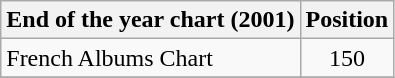<table class="wikitable sortable">
<tr>
<th align="left">End of the year chart (2001)</th>
<th align="center">Position</th>
</tr>
<tr>
<td align="left">French Albums Chart</td>
<td align="center">150</td>
</tr>
<tr>
</tr>
</table>
